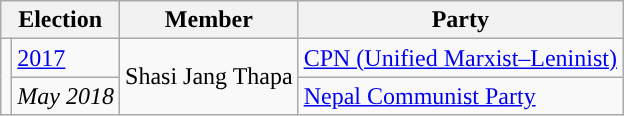<table class="wikitable">
<tr>
<th colspan="2">Election</th>
<th>Member</th>
<th>Party</th>
</tr>
<tr>
<td rowspan="2" style="background-color:"></td>
<td><a href='#'>2017</a></td>
<td rowspan="2">Shasi Jang Thapa</td>
<td><a href='#'>CPN (Unified Marxist–Leninist)</a></td>
</tr>
<tr>
<td><em>May 2018</em></td>
<td><a href='#'>Nepal Communist Party</a></td>
</tr>
</table>
